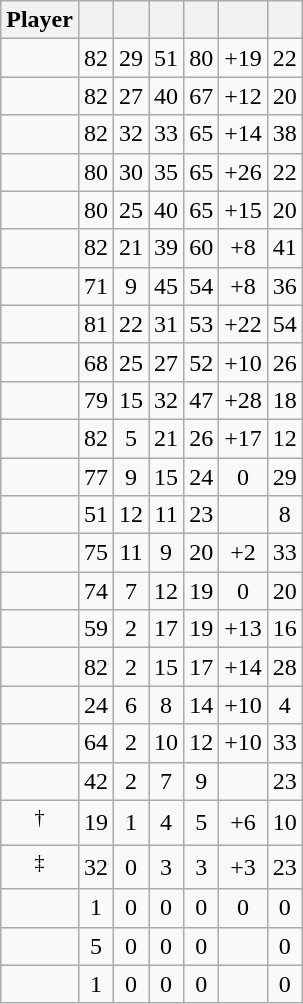<table class="wikitable sortable" style="text-align:center;">
<tr>
<th>Player</th>
<th></th>
<th></th>
<th></th>
<th></th>
<th data-sort-type="number"></th>
<th></th>
</tr>
<tr>
<td></td>
<td>82</td>
<td>29</td>
<td>51</td>
<td>80</td>
<td>+19</td>
<td>22</td>
</tr>
<tr>
<td></td>
<td>82</td>
<td>27</td>
<td>40</td>
<td>67</td>
<td>+12</td>
<td>20</td>
</tr>
<tr>
<td></td>
<td>82</td>
<td>32</td>
<td>33</td>
<td>65</td>
<td>+14</td>
<td>38</td>
</tr>
<tr>
<td></td>
<td>80</td>
<td>30</td>
<td>35</td>
<td>65</td>
<td>+26</td>
<td>22</td>
</tr>
<tr>
<td></td>
<td>80</td>
<td>25</td>
<td>40</td>
<td>65</td>
<td>+15</td>
<td>20</td>
</tr>
<tr>
<td></td>
<td>82</td>
<td>21</td>
<td>39</td>
<td>60</td>
<td>+8</td>
<td>41</td>
</tr>
<tr>
<td></td>
<td>71</td>
<td>9</td>
<td>45</td>
<td>54</td>
<td>+8</td>
<td>36</td>
</tr>
<tr>
<td></td>
<td>81</td>
<td>22</td>
<td>31</td>
<td>53</td>
<td>+22</td>
<td>54</td>
</tr>
<tr>
<td></td>
<td>68</td>
<td>25</td>
<td>27</td>
<td>52</td>
<td>+10</td>
<td>26</td>
</tr>
<tr>
<td></td>
<td>79</td>
<td>15</td>
<td>32</td>
<td>47</td>
<td>+28</td>
<td>18</td>
</tr>
<tr>
<td></td>
<td>82</td>
<td>5</td>
<td>21</td>
<td>26</td>
<td>+17</td>
<td>12</td>
</tr>
<tr>
<td></td>
<td>77</td>
<td>9</td>
<td>15</td>
<td>24</td>
<td>0</td>
<td>29</td>
</tr>
<tr>
<td></td>
<td>51</td>
<td>12</td>
<td>11</td>
<td>23</td>
<td></td>
<td>8</td>
</tr>
<tr>
<td></td>
<td>75</td>
<td>11</td>
<td>9</td>
<td>20</td>
<td>+2</td>
<td>33</td>
</tr>
<tr>
<td></td>
<td>74</td>
<td>7</td>
<td>12</td>
<td>19</td>
<td>0</td>
<td>20</td>
</tr>
<tr>
<td></td>
<td>59</td>
<td>2</td>
<td>17</td>
<td>19</td>
<td>+13</td>
<td>16</td>
</tr>
<tr>
<td></td>
<td>82</td>
<td>2</td>
<td>15</td>
<td>17</td>
<td>+14</td>
<td>28</td>
</tr>
<tr>
<td></td>
<td>24</td>
<td>6</td>
<td>8</td>
<td>14</td>
<td>+10</td>
<td>4</td>
</tr>
<tr>
<td></td>
<td>64</td>
<td>2</td>
<td>10</td>
<td>12</td>
<td>+10</td>
<td>33</td>
</tr>
<tr>
<td></td>
<td>42</td>
<td>2</td>
<td>7</td>
<td>9</td>
<td></td>
<td>23</td>
</tr>
<tr>
<td><sup>†</sup></td>
<td>19</td>
<td>1</td>
<td>4</td>
<td>5</td>
<td>+6</td>
<td>10</td>
</tr>
<tr>
<td><sup>‡</sup></td>
<td>32</td>
<td>0</td>
<td>3</td>
<td>3</td>
<td>+3</td>
<td>23</td>
</tr>
<tr>
<td></td>
<td>1</td>
<td>0</td>
<td>0</td>
<td>0</td>
<td>0</td>
<td>0</td>
</tr>
<tr>
<td></td>
<td>5</td>
<td>0</td>
<td>0</td>
<td>0</td>
<td></td>
<td>0</td>
</tr>
<tr>
<td></td>
<td>1</td>
<td>0</td>
<td>0</td>
<td>0</td>
<td></td>
<td>0</td>
</tr>
</table>
